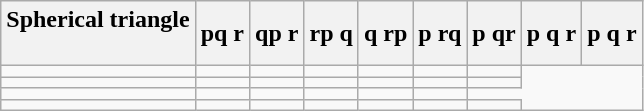<table class="wikitable">
<tr>
<th>Spherical triangle<br><br></th>
<th>pq r</th>
<th>qp r</th>
<th>rp q</th>
<th>q rp</th>
<th>p rq</th>
<th>p qr</th>
<th>p q r</th>
<th>p q r</th>
</tr>
<tr valign=top>
<td></td>
<td></td>
<td></td>
<td></td>
<td></td>
<td></td>
<td></td>
</tr>
<tr valign=top>
<td></td>
<td></td>
<td></td>
<td></td>
<td></td>
<td></td>
<td></td>
</tr>
<tr valign=top>
<td></td>
<td></td>
<td></td>
<td></td>
<td></td>
<td></td>
</tr>
<tr valign=top>
<td></td>
<td></td>
<td></td>
<td></td>
<td></td>
<td></td>
<td></td>
</tr>
</table>
